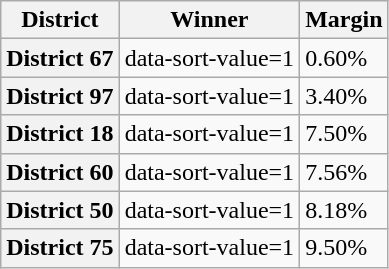<table class="wikitable sortable">
<tr>
<th>District</th>
<th>Winner</th>
<th>Margin</th>
</tr>
<tr>
<th>District 67</th>
<td>data-sort-value=1 </td>
<td>0.60%</td>
</tr>
<tr>
<th>District 97</th>
<td>data-sort-value=1 </td>
<td>3.40%</td>
</tr>
<tr>
<th>District 18</th>
<td>data-sort-value=1 </td>
<td>7.50%</td>
</tr>
<tr>
<th>District 60</th>
<td>data-sort-value=1 </td>
<td>7.56%</td>
</tr>
<tr>
<th>District 50</th>
<td>data-sort-value=1 </td>
<td>8.18%</td>
</tr>
<tr>
<th>District 75</th>
<td>data-sort-value=1 </td>
<td>9.50%</td>
</tr>
</table>
